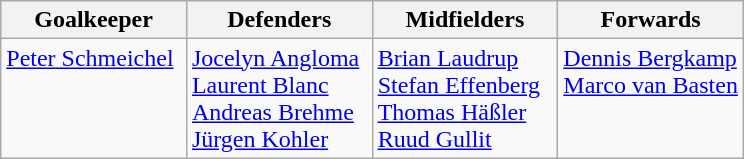<table class="wikitable">
<tr>
<th style="width:25%;">Goalkeeper</th>
<th style="width:25%;">Defenders</th>
<th style="width:25%;">Midfielders</th>
<th style="width:25%;">Forwards</th>
</tr>
<tr style="vertical-align:top;">
<td> <a href='#'>Peter Schmeichel</a></td>
<td> <a href='#'>Jocelyn Angloma</a><br> <a href='#'>Laurent Blanc</a><br> <a href='#'>Andreas Brehme</a><br> <a href='#'>Jürgen Kohler</a></td>
<td> <a href='#'>Brian Laudrup</a><br> <a href='#'>Stefan Effenberg</a><br> <a href='#'>Thomas Häßler</a><br> <a href='#'>Ruud Gullit</a></td>
<td> <a href='#'>Dennis Bergkamp</a><br> <a href='#'>Marco van Basten</a></td>
</tr>
</table>
